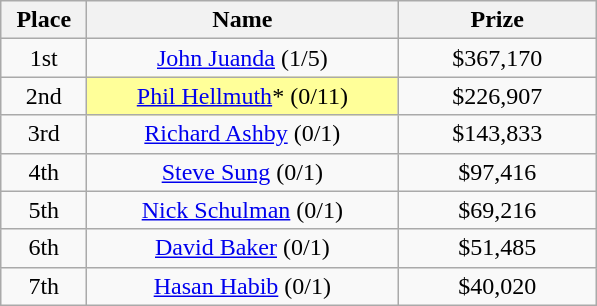<table class="wikitable">
<tr>
<th width="50">Place</th>
<th width="200">Name</th>
<th width="125">Prize</th>
</tr>
<tr>
<td align = "center">1st</td>
<td align = "center"><a href='#'>John Juanda</a> (1/5)</td>
<td align = "center">$367,170</td>
</tr>
<tr>
<td align = "center">2nd</td>
<td align = "center" bgcolor="#FFFF99"><a href='#'>Phil Hellmuth</a>* (0/11)</td>
<td align = "center">$226,907</td>
</tr>
<tr>
<td align = "center">3rd</td>
<td align = "center"><a href='#'>Richard Ashby</a> (0/1)</td>
<td align = "center">$143,833</td>
</tr>
<tr>
<td align = "center">4th</td>
<td align = "center"><a href='#'>Steve Sung</a> (0/1)</td>
<td align = "center">$97,416</td>
</tr>
<tr>
<td align = "center">5th</td>
<td align = "center"><a href='#'>Nick Schulman</a> (0/1)</td>
<td align = "center">$69,216</td>
</tr>
<tr>
<td align = "center">6th</td>
<td align = "center"><a href='#'>David Baker</a> (0/1)</td>
<td align = "center">$51,485</td>
</tr>
<tr>
<td align = "center">7th</td>
<td align = "center"><a href='#'>Hasan Habib</a> (0/1)</td>
<td align = "center">$40,020</td>
</tr>
</table>
